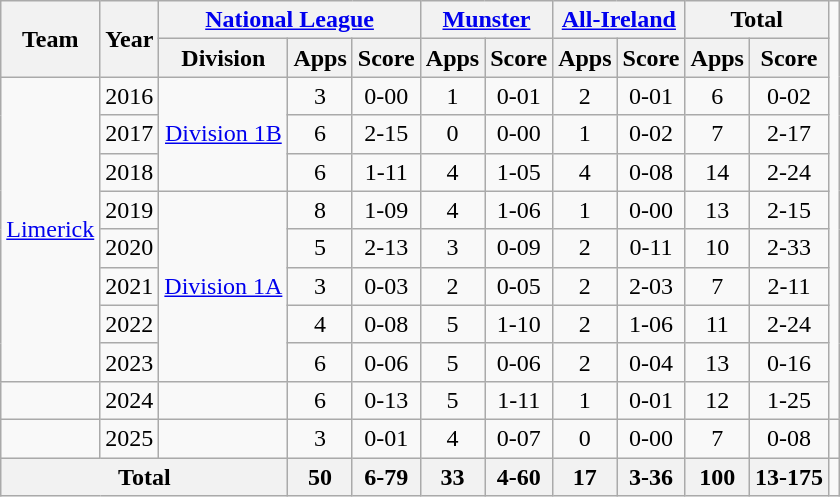<table class="wikitable" style="text-align:center">
<tr>
<th rowspan="2">Team</th>
<th rowspan="2">Year</th>
<th colspan="3"><a href='#'>National League</a></th>
<th colspan="2"><a href='#'>Munster</a></th>
<th colspan="2"><a href='#'>All-Ireland</a></th>
<th colspan="2">Total</th>
</tr>
<tr>
<th>Division</th>
<th>Apps</th>
<th>Score</th>
<th>Apps</th>
<th>Score</th>
<th>Apps</th>
<th>Score</th>
<th>Apps</th>
<th>Score</th>
</tr>
<tr>
<td rowspan="8"><a href='#'>Limerick</a></td>
<td>2016</td>
<td rowspan="3"><a href='#'>Division 1B</a></td>
<td>3</td>
<td>0-00</td>
<td>1</td>
<td>0-01</td>
<td>2</td>
<td>0-01</td>
<td>6</td>
<td>0-02</td>
</tr>
<tr>
<td>2017</td>
<td>6</td>
<td>2-15</td>
<td>0</td>
<td>0-00</td>
<td>1</td>
<td>0-02</td>
<td>7</td>
<td>2-17</td>
</tr>
<tr>
<td>2018</td>
<td>6</td>
<td>1-11</td>
<td>4</td>
<td>1-05</td>
<td>4</td>
<td>0-08</td>
<td>14</td>
<td>2-24</td>
</tr>
<tr>
<td>2019</td>
<td rowspan="5"><a href='#'>Division 1A</a></td>
<td>8</td>
<td>1-09</td>
<td>4</td>
<td>1-06</td>
<td>1</td>
<td>0-00</td>
<td>13</td>
<td>2-15</td>
</tr>
<tr>
<td>2020</td>
<td>5</td>
<td>2-13</td>
<td>3</td>
<td>0-09</td>
<td>2</td>
<td>0-11</td>
<td>10</td>
<td>2-33</td>
</tr>
<tr>
<td>2021</td>
<td>3</td>
<td>0-03</td>
<td>2</td>
<td>0-05</td>
<td>2</td>
<td>2-03</td>
<td>7</td>
<td>2-11</td>
</tr>
<tr>
<td>2022</td>
<td>4</td>
<td>0-08</td>
<td>5</td>
<td>1-10</td>
<td>2</td>
<td>1-06</td>
<td>11</td>
<td>2-24</td>
</tr>
<tr>
<td>2023</td>
<td>6</td>
<td>0-06</td>
<td>5</td>
<td>0-06</td>
<td>2</td>
<td>0-04</td>
<td>13</td>
<td>0-16</td>
</tr>
<tr>
<td></td>
<td>2024</td>
<td></td>
<td>6</td>
<td>0-13</td>
<td>5</td>
<td>1-11</td>
<td>1</td>
<td>0-01</td>
<td>12</td>
<td>1-25</td>
</tr>
<tr>
<td></td>
<td>2025</td>
<td></td>
<td>3</td>
<td>0-01</td>
<td>4</td>
<td>0-07</td>
<td>0</td>
<td>0-00</td>
<td>7</td>
<td>0-08</td>
<td></td>
</tr>
<tr>
<th colspan="3">Total</th>
<th>50</th>
<th>6-79</th>
<th>33</th>
<th>4-60</th>
<th>17</th>
<th>3-36</th>
<th>100</th>
<th>13-175</th>
</tr>
</table>
